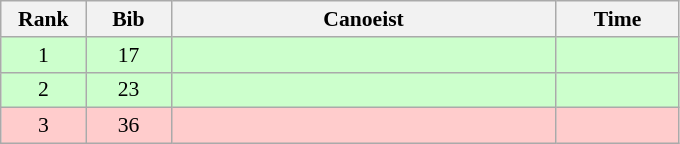<table class="wikitable" style="font-size:90%; text-align:center">
<tr>
<th width="50">Rank</th>
<th width="50">Bib</th>
<th width="250">Canoeist</th>
<th width="75">Time</th>
</tr>
<tr bgcolor="#CCFFCC">
<td>1</td>
<td>17</td>
<td align="left"></td>
<td></td>
</tr>
<tr bgcolor="#CCFFCC">
<td>2</td>
<td>23</td>
<td align="left"></td>
<td></td>
</tr>
<tr bgcolor="#FFCCCC">
<td>3</td>
<td>36</td>
<td align="left"></td>
<td></td>
</tr>
</table>
